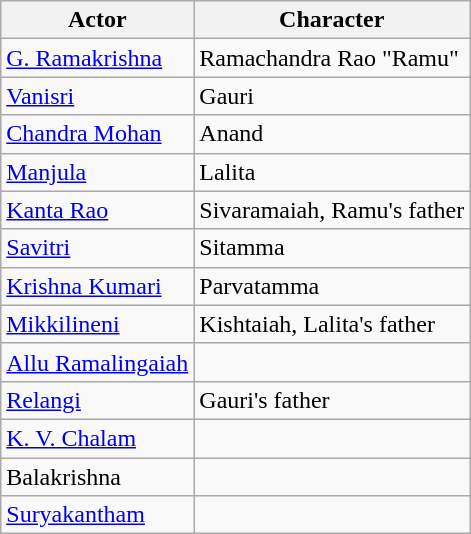<table class="wikitable">
<tr>
<th>Actor</th>
<th>Character</th>
</tr>
<tr>
<td><a href='#'>G. Ramakrishna</a></td>
<td>Ramachandra Rao "Ramu"</td>
</tr>
<tr>
<td><a href='#'>Vanisri</a></td>
<td>Gauri</td>
</tr>
<tr>
<td><a href='#'>Chandra Mohan</a></td>
<td>Anand</td>
</tr>
<tr>
<td><a href='#'>Manjula</a></td>
<td>Lalita</td>
</tr>
<tr>
<td><a href='#'>Kanta Rao</a></td>
<td>Sivaramaiah, Ramu's father</td>
</tr>
<tr>
<td><a href='#'>Savitri</a></td>
<td>Sitamma</td>
</tr>
<tr>
<td><a href='#'>Krishna Kumari</a></td>
<td>Parvatamma</td>
</tr>
<tr>
<td><a href='#'>Mikkilineni</a></td>
<td>Kishtaiah, Lalita's father</td>
</tr>
<tr>
<td><a href='#'>Allu Ramalingaiah</a></td>
<td></td>
</tr>
<tr>
<td><a href='#'>Relangi</a></td>
<td>Gauri's father</td>
</tr>
<tr>
<td><a href='#'>K. V. Chalam</a></td>
<td></td>
</tr>
<tr>
<td>Balakrishna</td>
<td></td>
</tr>
<tr>
<td><a href='#'>Suryakantham</a></td>
<td></td>
</tr>
</table>
